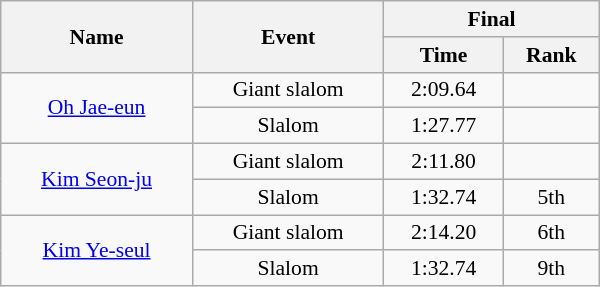<table class="wikitable" style="font-size:90%; text-align:center; width:400px">
<tr>
<th rowspan=2>Name</th>
<th rowspan=2>Event</th>
<th colspan=2>Final</th>
</tr>
<tr>
<th>Time</th>
<th>Rank</th>
</tr>
<tr>
<td rowspan=2><a href='#'>Oh Jae-eun</a></td>
<td>Giant slalom</td>
<td>2:09.64</td>
<td></td>
</tr>
<tr>
<td>Slalom</td>
<td>1:27.77</td>
<td></td>
</tr>
<tr>
<td rowspan=2><a href='#'>Kim Seon-ju</a></td>
<td>Giant slalom</td>
<td>2:11.80</td>
<td></td>
</tr>
<tr>
<td>Slalom</td>
<td>1:32.74</td>
<td>5th</td>
</tr>
<tr>
<td rowspan=2><a href='#'>Kim Ye-seul</a></td>
<td>Giant slalom</td>
<td>2:14.20</td>
<td>6th</td>
</tr>
<tr>
<td>Slalom</td>
<td>1:32.74</td>
<td>9th</td>
</tr>
</table>
